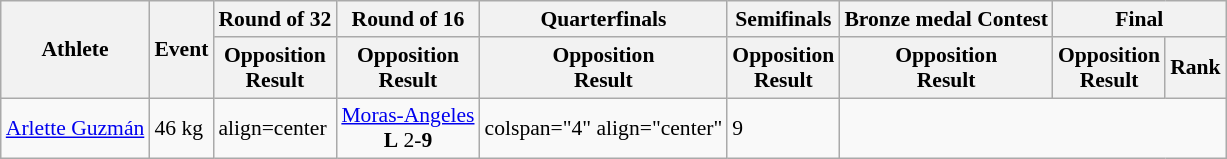<table class="wikitable" style="font-size:90%">
<tr>
<th rowspan="2">Athlete</th>
<th rowspan="2">Event</th>
<th colspan="1">Round of 32</th>
<th colspan="1">Round of 16</th>
<th colspan="1">Quarterfinals</th>
<th colspan="1">Semifinals</th>
<th colspan="1">Bronze medal Contest</th>
<th colspan="2">Final</th>
</tr>
<tr>
<th>Opposition<br>Result</th>
<th>Opposition<br>Result</th>
<th>Opposition<br>Result</th>
<th>Opposition<br>Result</th>
<th>Opposition<br>Result</th>
<th>Opposition<br>Result</th>
<th>Rank</th>
</tr>
<tr>
<td><a href='#'>Arlette Guzmán</a></td>
<td>46 kg</td>
<td>align=center </td>
<td align=center> <a href='#'>Moras-Angeles</a> <br><strong>L</strong> 2-<strong>9</strong></td>
<td>colspan="4" align="center" </td>
<td>9</td>
</tr>
</table>
